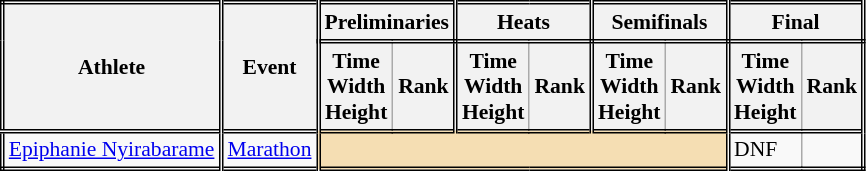<table class=wikitable style="font-size:90%; border: double;">
<tr>
<th rowspan="2" style="border-right:double">Athlete</th>
<th rowspan="2" style="border-right:double">Event</th>
<th colspan="2" style="border-right:double; border-bottom:double;">Preliminaries</th>
<th colspan="2" style="border-right:double; border-bottom:double;">Heats</th>
<th colspan="2" style="border-right:double; border-bottom:double;">Semifinals</th>
<th colspan="2" style="border-right:double; border-bottom:double;">Final</th>
</tr>
<tr>
<th>Time<br>Width<br>Height</th>
<th style="border-right:double">Rank</th>
<th>Time<br>Width<br>Height</th>
<th style="border-right:double">Rank</th>
<th>Time<br>Width<br>Height</th>
<th style="border-right:double">Rank</th>
<th>Time<br>Width<br>Height</th>
<th style="border-right:double">Rank</th>
</tr>
<tr style="border-top: double;">
<td style="border-right:double"><a href='#'>Epiphanie Nyirabarame</a></td>
<td style="border-right:double"><a href='#'>Marathon</a></td>
<td style="border-right:double" colspan= 6 bgcolor="wheat"></td>
<td>DNF</td>
<td></td>
</tr>
</table>
